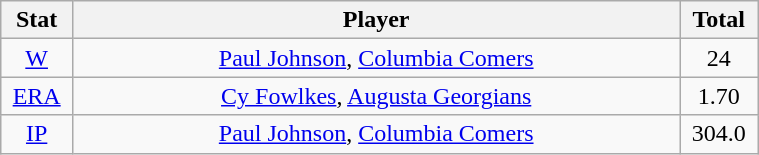<table class="wikitable" width="40%" style="text-align:center;">
<tr>
<th width="5%">Stat</th>
<th width="60%">Player</th>
<th width="5%">Total</th>
</tr>
<tr>
<td><a href='#'>W</a></td>
<td><a href='#'>Paul Johnson</a>, <a href='#'>Columbia Comers</a></td>
<td>24</td>
</tr>
<tr>
<td><a href='#'>ERA</a></td>
<td><a href='#'>Cy Fowlkes</a>, <a href='#'>Augusta Georgians</a></td>
<td>1.70</td>
</tr>
<tr>
<td><a href='#'>IP</a></td>
<td><a href='#'>Paul Johnson</a>, <a href='#'>Columbia Comers</a></td>
<td>304.0</td>
</tr>
</table>
